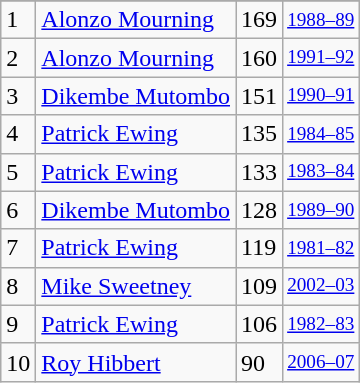<table class="wikitable">
<tr>
</tr>
<tr>
<td>1</td>
<td><a href='#'>Alonzo Mourning</a></td>
<td>169</td>
<td style="font-size:80%;"><a href='#'>1988–89</a></td>
</tr>
<tr>
<td>2</td>
<td><a href='#'>Alonzo Mourning</a></td>
<td>160</td>
<td style="font-size:80%;"><a href='#'>1991–92</a></td>
</tr>
<tr>
<td>3</td>
<td><a href='#'>Dikembe Mutombo</a></td>
<td>151</td>
<td style="font-size:80%;"><a href='#'>1990–91</a></td>
</tr>
<tr>
<td>4</td>
<td><a href='#'>Patrick Ewing</a></td>
<td>135</td>
<td style="font-size:80%;"><a href='#'>1984–85</a></td>
</tr>
<tr>
<td>5</td>
<td><a href='#'>Patrick Ewing</a></td>
<td>133</td>
<td style="font-size:80%;"><a href='#'>1983–84</a></td>
</tr>
<tr>
<td>6</td>
<td><a href='#'>Dikembe Mutombo</a></td>
<td>128</td>
<td style="font-size:80%;"><a href='#'>1989–90</a></td>
</tr>
<tr>
<td>7</td>
<td><a href='#'>Patrick Ewing</a></td>
<td>119</td>
<td style="font-size:80%;"><a href='#'>1981–82</a></td>
</tr>
<tr>
<td>8</td>
<td><a href='#'>Mike Sweetney</a></td>
<td>109</td>
<td style="font-size:80%;"><a href='#'>2002–03</a></td>
</tr>
<tr>
<td>9</td>
<td><a href='#'>Patrick Ewing</a></td>
<td>106</td>
<td style="font-size:80%;"><a href='#'>1982–83</a></td>
</tr>
<tr>
<td>10</td>
<td><a href='#'>Roy Hibbert</a></td>
<td>90</td>
<td style="font-size:80%;"><a href='#'>2006–07</a></td>
</tr>
</table>
